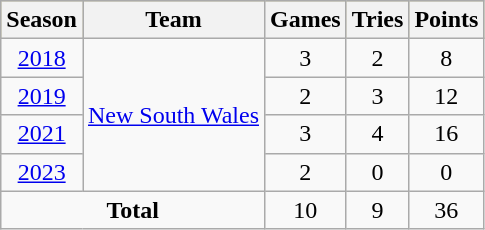<table class="wikitable" style="text-align:center;">
<tr style="background:#bdb76b;">
<th>Season</th>
<th>Team</th>
<th>Games</th>
<th>Tries</th>
<th>Points</th>
</tr>
<tr>
<td><a href='#'>2018</a></td>
<td rowspan="4"> <a href='#'>New South Wales</a></td>
<td>3</td>
<td>2</td>
<td>8</td>
</tr>
<tr>
<td><a href='#'>2019</a></td>
<td>2</td>
<td>3</td>
<td>12</td>
</tr>
<tr>
<td><a href='#'>2021</a></td>
<td>3</td>
<td>4</td>
<td>16</td>
</tr>
<tr>
<td><a href='#'>2023</a></td>
<td>2</td>
<td>0</td>
<td>0</td>
</tr>
<tr>
<td colspan="2"><strong>Total</strong></td>
<td>10</td>
<td>9</td>
<td>36</td>
</tr>
</table>
